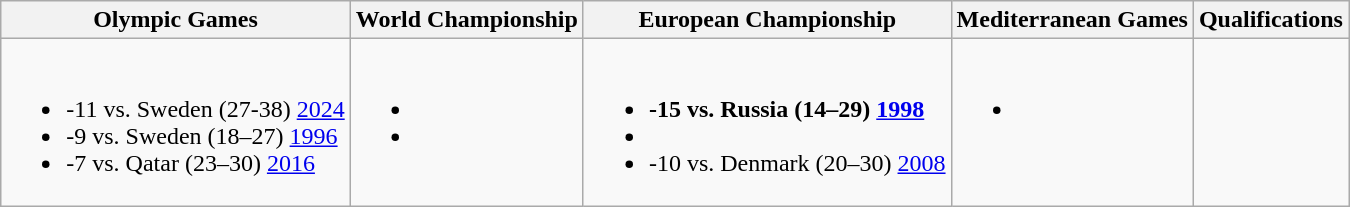<table class="wikitable">
<tr>
<th>Olympic Games</th>
<th>World Championship</th>
<th>European Championship</th>
<th>Mediterranean Games</th>
<th>Qualifications</th>
</tr>
<tr style="vertical-align:top;">
<td><br><ul><li>-11 vs. Sweden (27-38) <a href='#'>2024</a></li><li>-9 vs. Sweden (18–27) <a href='#'>1996</a></li><li>-7 vs. Qatar (23–30) <a href='#'>2016</a></li></ul></td>
<td><br><ul><li></li><li></li></ul></td>
<td><br><ul><li><strong>-15 vs. Russia (14–29) <a href='#'>1998</a></strong></li><li></li><li>-10 vs. Denmark (20–30) <a href='#'>2008</a></li></ul></td>
<td><br><ul><li></li></ul></td>
<td></td>
</tr>
</table>
